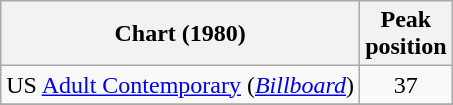<table class="wikitable">
<tr>
<th align="left">Chart (1980)</th>
<th align="left">Peak<br>position</th>
</tr>
<tr>
<td align="left">US <a href='#'>Adult Contemporary</a> (<em><a href='#'>Billboard</a></em>)</td>
<td style="text-align:center;">37</td>
</tr>
<tr>
</tr>
</table>
